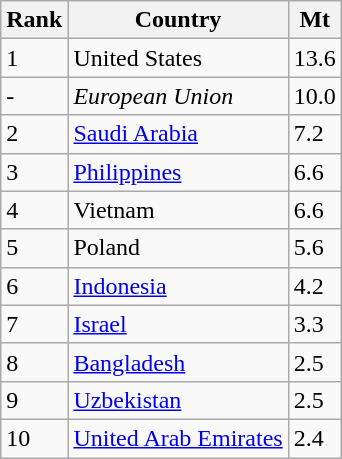<table class="wikitable" style="float:left;">
<tr>
<th>Rank</th>
<th>Country</th>
<th>Mt</th>
</tr>
<tr>
<td>1</td>
<td>United States</td>
<td>13.6</td>
</tr>
<tr>
<td>-</td>
<td><em>European Union</em></td>
<td>10.0</td>
</tr>
<tr>
<td>2</td>
<td><a href='#'>Saudi Arabia</a></td>
<td>7.2</td>
</tr>
<tr>
<td>3</td>
<td><a href='#'>Philippines</a></td>
<td>6.6</td>
</tr>
<tr>
<td>4</td>
<td>Vietnam</td>
<td>6.6</td>
</tr>
<tr>
<td>5</td>
<td>Poland</td>
<td>5.6</td>
</tr>
<tr>
<td>6</td>
<td><a href='#'>Indonesia</a></td>
<td>4.2</td>
</tr>
<tr>
<td>7</td>
<td><a href='#'>Israel</a></td>
<td>3.3</td>
</tr>
<tr>
<td>8</td>
<td><a href='#'>Bangladesh</a></td>
<td>2.5</td>
</tr>
<tr>
<td>9</td>
<td><a href='#'>Uzbekistan</a></td>
<td>2.5</td>
</tr>
<tr>
<td>10</td>
<td><a href='#'>United Arab Emirates</a></td>
<td>2.4</td>
</tr>
</table>
